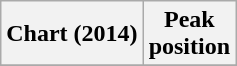<table class="wikitable sortable plainrowheaders" style="text-align:center;">
<tr>
<th scope="col">Chart (2014)</th>
<th scope="col">Peak<br>position</th>
</tr>
<tr>
</tr>
</table>
